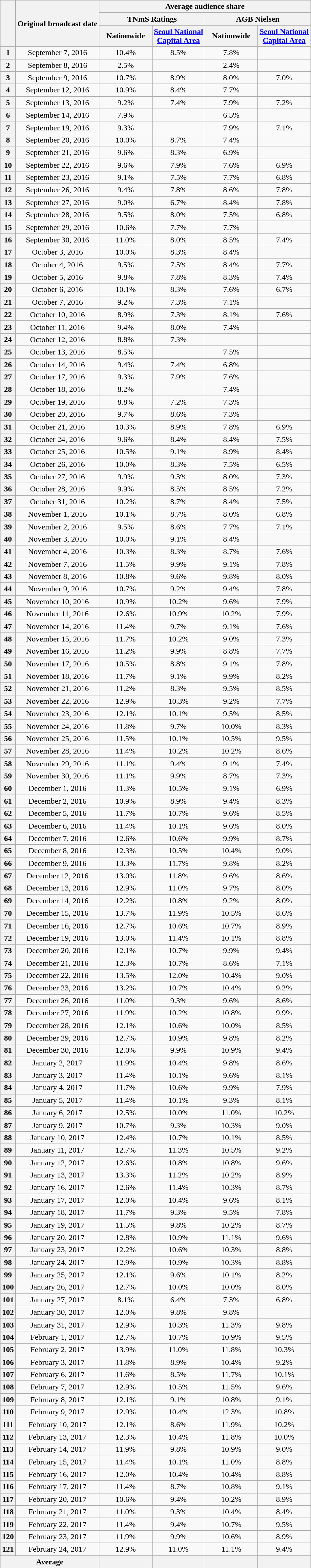<table class="wikitable" style="text-align:center">
<tr>
<th rowspan="3"></th>
<th rowspan="3">Original broadcast date</th>
<th colspan="4">Average audience share</th>
</tr>
<tr>
<th colspan="2">TNmS Ratings</th>
<th colspan="2">AGB Nielsen</th>
</tr>
<tr>
<th width=100>Nationwide</th>
<th width=100><a href='#'>Seoul National Capital Area</a></th>
<th width=100>Nationwide</th>
<th width=100><a href='#'>Seoul National Capital Area</a></th>
</tr>
<tr>
<th>1</th>
<td>September 7, 2016</td>
<td>10.4% </td>
<td>8.5% </td>
<td>7.8% </td>
<td></td>
</tr>
<tr>
<th>2</th>
<td>September 8, 2016</td>
<td>2.5% </td>
<td></td>
<td>2.4% </td>
<td></td>
</tr>
<tr>
<th>3</th>
<td>September 9, 2016</td>
<td>10.7% </td>
<td>8.9% </td>
<td>8.0% </td>
<td>7.0% </td>
</tr>
<tr>
<th>4</th>
<td>September 12, 2016</td>
<td>10.9% </td>
<td>8.4% </td>
<td>7.7% </td>
<td></td>
</tr>
<tr>
<th>5</th>
<td>September 13, 2016</td>
<td>9.2% </td>
<td>7.4% </td>
<td>7.9% </td>
<td>7.2% </td>
</tr>
<tr>
<th>6</th>
<td>September 14, 2016</td>
<td>7.9% </td>
<td></td>
<td>6.5% </td>
<td></td>
</tr>
<tr>
<th>7</th>
<td>September 19, 2016</td>
<td>9.3% </td>
<td></td>
<td>7.9% </td>
<td>7.1% </td>
</tr>
<tr>
<th>8</th>
<td>September 20, 2016</td>
<td>10.0% </td>
<td>8.7% </td>
<td>7.4% </td>
<td></td>
</tr>
<tr>
<th>9</th>
<td>September 21, 2016</td>
<td>9.6% </td>
<td>8.3% </td>
<td>6.9% </td>
<td></td>
</tr>
<tr>
<th>10</th>
<td>September 22, 2016</td>
<td>9.6% </td>
<td>7.9% </td>
<td>7.6% </td>
<td>6.9% </td>
</tr>
<tr>
<th>11</th>
<td>September 23, 2016</td>
<td>9.1% </td>
<td>7.5% </td>
<td>7.7% </td>
<td>6.8% </td>
</tr>
<tr>
<th>12</th>
<td>September 26, 2016</td>
<td>9.4% </td>
<td>7.8% </td>
<td>8.6% </td>
<td>7.8% </td>
</tr>
<tr>
<th>13</th>
<td>September 27, 2016</td>
<td>9.0% </td>
<td>6.7% </td>
<td>8.4% </td>
<td>7.8% </td>
</tr>
<tr>
<th>14</th>
<td>September 28, 2016</td>
<td>9.5% </td>
<td>8.0% </td>
<td>7.5% </td>
<td>6.8% </td>
</tr>
<tr>
<th>15</th>
<td>September 29, 2016</td>
<td>10.6% </td>
<td>7.7% </td>
<td>7.7% </td>
<td></td>
</tr>
<tr>
<th>16</th>
<td>September 30, 2016</td>
<td>11.0% </td>
<td>8.0% </td>
<td>8.5% </td>
<td>7.4% </td>
</tr>
<tr>
<th>17</th>
<td>October 3, 2016</td>
<td>10.0% </td>
<td>8.3% </td>
<td>8.4% </td>
<td></td>
</tr>
<tr>
<th>18</th>
<td>October 4, 2016</td>
<td>9.5% </td>
<td>7.5% </td>
<td>8.4% </td>
<td>7.7% </td>
</tr>
<tr>
<th>19</th>
<td>October 5, 2016</td>
<td>9.8% </td>
<td>7.8% </td>
<td>8.3% </td>
<td>7.4% </td>
</tr>
<tr>
<th>20</th>
<td>October 6, 2016</td>
<td>10.1% </td>
<td>8.3% </td>
<td>7.6% </td>
<td>6.7% </td>
</tr>
<tr>
<th>21</th>
<td>October 7, 2016</td>
<td>9.2% </td>
<td>7.3% </td>
<td>7.1% </td>
<td></td>
</tr>
<tr>
<th>22</th>
<td>October 10, 2016</td>
<td>8.9% </td>
<td>7.3% </td>
<td>8.1% </td>
<td>7.6% </td>
</tr>
<tr>
<th>23</th>
<td>October 11, 2016</td>
<td>9.4% </td>
<td>8.0% </td>
<td>7.4% </td>
<td></td>
</tr>
<tr>
<th>24</th>
<td>October 12, 2016</td>
<td>8.8% </td>
<td>7.3% </td>
<td></td>
<td></td>
</tr>
<tr>
<th>25</th>
<td>October 13, 2016</td>
<td>8.5% </td>
<td></td>
<td>7.5% </td>
<td></td>
</tr>
<tr>
<th>26</th>
<td>October 14, 2016</td>
<td>9.4% </td>
<td>7.4% </td>
<td>6.8% </td>
<td></td>
</tr>
<tr>
<th>27</th>
<td>October 17, 2016</td>
<td>9.3% </td>
<td>7.9% </td>
<td>7.6% </td>
<td></td>
</tr>
<tr>
<th>28</th>
<td>October 18, 2016</td>
<td>8.2% </td>
<td></td>
<td>7.4% </td>
<td></td>
</tr>
<tr>
<th>29</th>
<td>October 19, 2016</td>
<td>8.8% </td>
<td>7.2% </td>
<td>7.3% </td>
<td></td>
</tr>
<tr>
<th>30</th>
<td>October 20, 2016</td>
<td>9.7% </td>
<td>8.6% </td>
<td>7.3% </td>
<td></td>
</tr>
<tr>
<th>31</th>
<td>October 21, 2016</td>
<td>10.3% </td>
<td>8.9% </td>
<td>7.8% </td>
<td>6.9% </td>
</tr>
<tr>
<th>32</th>
<td>October 24, 2016</td>
<td>9.6% </td>
<td>8.4% </td>
<td>8.4% </td>
<td>7.5% </td>
</tr>
<tr>
<th>33</th>
<td>October 25, 2016</td>
<td>10.5% </td>
<td>9.1% </td>
<td>8.9% </td>
<td>8.4% </td>
</tr>
<tr>
<th>34</th>
<td>October 26, 2016</td>
<td>10.0% </td>
<td>8.3% </td>
<td>7.5% </td>
<td>6.5% </td>
</tr>
<tr>
<th>35</th>
<td>October 27, 2016</td>
<td>9.9% </td>
<td>9.3% </td>
<td>8.0% </td>
<td>7.3% </td>
</tr>
<tr>
<th>36</th>
<td>October 28, 2016</td>
<td>9.9% </td>
<td>8.5% </td>
<td>8.5% </td>
<td>7.2% </td>
</tr>
<tr>
<th>37</th>
<td>October 31, 2016</td>
<td>10.2% </td>
<td>8.7% </td>
<td>8.4% </td>
<td>7.5% </td>
</tr>
<tr>
<th>38</th>
<td>November 1, 2016</td>
<td>10.1% </td>
<td>8.7% </td>
<td>8.0% </td>
<td>6.8% </td>
</tr>
<tr>
<th>39</th>
<td>November 2, 2016</td>
<td>9.5% </td>
<td>8.6% </td>
<td>7.7% </td>
<td>7.1% </td>
</tr>
<tr>
<th>40</th>
<td>November 3, 2016</td>
<td>10.0% </td>
<td>9.1% </td>
<td>8.4% </td>
<td></td>
</tr>
<tr>
<th>41</th>
<td>November 4, 2016</td>
<td>10.3% </td>
<td>8.3% </td>
<td>8.7% </td>
<td>7.6% </td>
</tr>
<tr>
<th>42</th>
<td>November 7, 2016</td>
<td>11.5% </td>
<td>9.9% </td>
<td>9.1% </td>
<td>7.8% </td>
</tr>
<tr>
<th>43</th>
<td>November 8, 2016</td>
<td>10.8% </td>
<td>9.6% </td>
<td>9.8% </td>
<td>8.0% </td>
</tr>
<tr>
<th>44</th>
<td>November 9, 2016</td>
<td>10.7% </td>
<td>9.2% </td>
<td>9.4% </td>
<td>7.8% </td>
</tr>
<tr>
<th>45</th>
<td>November 10, 2016</td>
<td>10.9% </td>
<td>10.2% </td>
<td>9.6% </td>
<td>7.9% </td>
</tr>
<tr>
<th>46</th>
<td>November 11, 2016</td>
<td>12.6% </td>
<td>10.9% </td>
<td>10.2% </td>
<td>7.9% </td>
</tr>
<tr>
<th>47</th>
<td>November 14, 2016</td>
<td>11.4% </td>
<td>9.7% </td>
<td>9.1% </td>
<td>7.6% </td>
</tr>
<tr>
<th>48</th>
<td>November 15, 2016</td>
<td>11.7% </td>
<td>10.2% </td>
<td>9.0% </td>
<td>7.3% </td>
</tr>
<tr>
<th>49</th>
<td>November 16, 2016</td>
<td>11.2% </td>
<td>9.9% </td>
<td>8.8% </td>
<td>7.7% </td>
</tr>
<tr>
<th>50</th>
<td>November 17, 2016</td>
<td>10.5% </td>
<td>8.8% </td>
<td>9.1% </td>
<td>7.8% </td>
</tr>
<tr>
<th>51</th>
<td>November 18, 2016</td>
<td>11.7% </td>
<td>9.1% </td>
<td>9.9% </td>
<td>8.2% </td>
</tr>
<tr>
<th>52</th>
<td>November 21, 2016</td>
<td>11.2% </td>
<td>8.3% </td>
<td>9.5% </td>
<td>8.5% </td>
</tr>
<tr>
<th>53</th>
<td>November 22, 2016</td>
<td>12.9% </td>
<td>10.3% </td>
<td>9.2% </td>
<td>7.7% </td>
</tr>
<tr>
<th>54</th>
<td>November 23, 2016</td>
<td>12.1% </td>
<td>10.1% </td>
<td>9.5% </td>
<td>8.5% </td>
</tr>
<tr>
<th>55</th>
<td>November 24, 2016</td>
<td>11.8% </td>
<td>9.7% </td>
<td>10.0% </td>
<td>8.3% </td>
</tr>
<tr>
<th>56</th>
<td>November 25, 2016</td>
<td>11.5% </td>
<td>10.1% </td>
<td>10.5% </td>
<td>9.5% </td>
</tr>
<tr>
<th>57</th>
<td>November 28, 2016</td>
<td>11.4% </td>
<td>10.2% </td>
<td>10.2% </td>
<td>8.6% </td>
</tr>
<tr>
<th>58</th>
<td>November 29, 2016</td>
<td>11.1% </td>
<td>9.4% </td>
<td>9.1% </td>
<td>7.4% </td>
</tr>
<tr>
<th>59</th>
<td>November 30, 2016</td>
<td>11.1% </td>
<td>9.9% </td>
<td>8.7% </td>
<td>7.3% </td>
</tr>
<tr>
<th>60</th>
<td>December 1, 2016</td>
<td>11.3% </td>
<td>10.5% </td>
<td>9.1% </td>
<td>6.9% </td>
</tr>
<tr>
<th>61</th>
<td>December 2, 2016</td>
<td>10.9% </td>
<td>8.9% </td>
<td>9.4% </td>
<td>8.3% </td>
</tr>
<tr>
<th>62</th>
<td>December 5, 2016</td>
<td>11.7% </td>
<td>10.7% </td>
<td>9.6% </td>
<td>8.5% </td>
</tr>
<tr>
<th>63</th>
<td>December 6, 2016</td>
<td>11.4% </td>
<td>10.1% </td>
<td>9.6% </td>
<td>8.0% </td>
</tr>
<tr>
<th>64</th>
<td>December 7, 2016</td>
<td>12.6% </td>
<td>10.6% </td>
<td>9.9% </td>
<td>8.7% </td>
</tr>
<tr>
<th>65</th>
<td>December 8, 2016</td>
<td>12.3% </td>
<td>10.5% </td>
<td>10.4% </td>
<td>9.0% </td>
</tr>
<tr>
<th>66</th>
<td>December 9, 2016</td>
<td>13.3% </td>
<td>11.7% </td>
<td>9.8% </td>
<td>8.2% </td>
</tr>
<tr>
<th>67</th>
<td>December 12, 2016</td>
<td>13.0% </td>
<td>11.8% </td>
<td>9.6% </td>
<td>8.6% </td>
</tr>
<tr>
<th>68</th>
<td>December 13, 2016</td>
<td>12.9% </td>
<td>11.0% </td>
<td>9.7% </td>
<td>8.0% </td>
</tr>
<tr>
<th>69</th>
<td>December 14, 2016</td>
<td>12.2% </td>
<td>10.8% </td>
<td>9.2% </td>
<td>8.0% </td>
</tr>
<tr>
<th>70</th>
<td>December 15, 2016</td>
<td>13.7% </td>
<td>11.9% </td>
<td>10.5% </td>
<td>8.6% </td>
</tr>
<tr>
<th>71</th>
<td>December 16, 2016</td>
<td>12.7% </td>
<td>10.6% </td>
<td>10.7% </td>
<td>8.9% </td>
</tr>
<tr>
<th>72</th>
<td>December 19, 2016</td>
<td>13.0% </td>
<td>11.4% </td>
<td>10.1% </td>
<td>8.8% </td>
</tr>
<tr>
<th>73</th>
<td>December 20, 2016</td>
<td>12.1% </td>
<td>10.7% </td>
<td>9.9% </td>
<td>9.4% </td>
</tr>
<tr>
<th>74</th>
<td>December 21, 2016</td>
<td>12.3% </td>
<td>10.7% </td>
<td>8.6% </td>
<td>7.1% </td>
</tr>
<tr>
<th>75</th>
<td>December 22, 2016</td>
<td>13.5% </td>
<td>12.0% </td>
<td>10.4% </td>
<td>9.0% </td>
</tr>
<tr>
<th>76</th>
<td>December 23, 2016</td>
<td>13.2% </td>
<td>10.7% </td>
<td>10.4% </td>
<td>9.2% </td>
</tr>
<tr>
<th>77</th>
<td>December 26, 2016</td>
<td>11.0% </td>
<td>9.3% </td>
<td>9.6% </td>
<td>8.6% </td>
</tr>
<tr>
<th>78</th>
<td>December 27, 2016</td>
<td>11.9% </td>
<td>10.2% </td>
<td>10.8% </td>
<td>9.9% </td>
</tr>
<tr>
<th>79</th>
<td>December 28, 2016</td>
<td>12.1% </td>
<td>10.6% </td>
<td>10.0% </td>
<td>8.5% </td>
</tr>
<tr>
<th>80</th>
<td>December 29, 2016</td>
<td>12.7% </td>
<td>10.9% </td>
<td>9.8% </td>
<td>8.2% </td>
</tr>
<tr>
<th>81</th>
<td>December 30, 2016</td>
<td>12.0% </td>
<td>9.9% </td>
<td>10.9% </td>
<td>9.4% </td>
</tr>
<tr>
<th>82</th>
<td>January 2, 2017</td>
<td>11.9% </td>
<td>10.4% </td>
<td>9.8% </td>
<td>8.6% </td>
</tr>
<tr>
<th>83</th>
<td>January 3, 2017</td>
<td>11.4% </td>
<td>10.1% </td>
<td>9.6% </td>
<td>8.1% </td>
</tr>
<tr>
<th>84</th>
<td>January 4, 2017</td>
<td>11.7% </td>
<td>10.6% </td>
<td>9.9% </td>
<td>7.9% </td>
</tr>
<tr>
<th>85</th>
<td>January 5, 2017</td>
<td>11.4% </td>
<td>10.1% </td>
<td>9.3% </td>
<td>8.1% </td>
</tr>
<tr>
<th>86</th>
<td>January 6, 2017</td>
<td>12.5% </td>
<td>10.0% </td>
<td>11.0% </td>
<td>10.2% </td>
</tr>
<tr>
<th>87</th>
<td>January 9, 2017</td>
<td>10.7% </td>
<td>9.3% </td>
<td>10.3% </td>
<td>9.0% </td>
</tr>
<tr>
<th>88</th>
<td>January 10, 2017</td>
<td>12.4% </td>
<td>10.7% </td>
<td>10.1% </td>
<td>8.5% </td>
</tr>
<tr>
<th>89</th>
<td>January 11, 2017</td>
<td>12.7% </td>
<td>11.3% </td>
<td>10.5% </td>
<td>9.2% </td>
</tr>
<tr>
<th>90</th>
<td>January 12, 2017</td>
<td>12.6% </td>
<td>10.8% </td>
<td>10.8% </td>
<td>9.6% </td>
</tr>
<tr>
<th>91</th>
<td>January 13, 2017</td>
<td>13.3% </td>
<td>11.2% </td>
<td>10.2% </td>
<td>8.9% </td>
</tr>
<tr>
<th>92</th>
<td>January 16, 2017</td>
<td>12.6% </td>
<td>11.4% </td>
<td>10.3% </td>
<td>8.7% </td>
</tr>
<tr>
<th>93</th>
<td>January 17, 2017</td>
<td>12.0% </td>
<td>10.4% </td>
<td>9.6% </td>
<td>8.1% </td>
</tr>
<tr>
<th>94</th>
<td>January 18, 2017</td>
<td>11.7% </td>
<td>9.3% </td>
<td>9.5% </td>
<td>7.8% </td>
</tr>
<tr>
<th>95</th>
<td>January 19, 2017</td>
<td>11.5% </td>
<td>9.8% </td>
<td>10.2% </td>
<td>8.7% </td>
</tr>
<tr>
<th>96</th>
<td>January 20, 2017</td>
<td>12.8% </td>
<td>10.9% </td>
<td>11.1% </td>
<td>9.6% </td>
</tr>
<tr>
<th>97</th>
<td>January 23, 2017</td>
<td>12.2% </td>
<td>10.6% </td>
<td>10.3% </td>
<td>8.8% </td>
</tr>
<tr>
<th>98</th>
<td>January 24, 2017</td>
<td>12.9% </td>
<td>10.9% </td>
<td>10.3% </td>
<td>8.8% </td>
</tr>
<tr>
<th>99</th>
<td>January 25, 2017</td>
<td>12.1% </td>
<td>9.6% </td>
<td>10.1% </td>
<td>8.2% </td>
</tr>
<tr>
<th>100</th>
<td>January 26, 2017</td>
<td>12.7% </td>
<td>10.0% </td>
<td>10.0% </td>
<td>8.0% </td>
</tr>
<tr>
<th>101</th>
<td>January 27, 2017</td>
<td>8.1% </td>
<td>6.4% </td>
<td>7.3% </td>
<td>6.8% </td>
</tr>
<tr>
<th>102</th>
<td>January 30, 2017</td>
<td>12.0% </td>
<td>9.8% </td>
<td>9.8% </td>
<td></td>
</tr>
<tr>
<th>103</th>
<td>January 31, 2017</td>
<td>12.9% </td>
<td>10.3% </td>
<td>11.3% </td>
<td>9.8% </td>
</tr>
<tr>
<th>104</th>
<td>February 1, 2017</td>
<td>12.7% </td>
<td>10.7% </td>
<td>10.9% </td>
<td>9.5% </td>
</tr>
<tr>
<th>105</th>
<td>February 2, 2017</td>
<td>13.9% </td>
<td>11.0% </td>
<td>11.8% </td>
<td>10.3% </td>
</tr>
<tr>
<th>106</th>
<td>February 3, 2017</td>
<td>11.8% </td>
<td>8.9% </td>
<td>10.4% </td>
<td>9.2% </td>
</tr>
<tr>
<th>107</th>
<td>February 6, 2017</td>
<td>11.6% </td>
<td>8.5% </td>
<td>11.7% </td>
<td>10.1% </td>
</tr>
<tr>
<th>108</th>
<td>February 7, 2017</td>
<td>12.9% </td>
<td>10.5% </td>
<td>11.5% </td>
<td>9.6% </td>
</tr>
<tr>
<th>109</th>
<td>February 8, 2017</td>
<td>12.1% </td>
<td>9.1% </td>
<td>10.8% </td>
<td>9.1% </td>
</tr>
<tr>
<th>110</th>
<td>February 9, 2017</td>
<td>12.9% </td>
<td>10.4% </td>
<td>12.3% </td>
<td>10.8% </td>
</tr>
<tr>
<th>111</th>
<td>February 10, 2017</td>
<td>12.1% </td>
<td>8.6% </td>
<td>11.9% </td>
<td>10.2% </td>
</tr>
<tr>
<th>112</th>
<td>February 13, 2017</td>
<td>12.3% </td>
<td>10.4% </td>
<td>11.8% </td>
<td>10.0% </td>
</tr>
<tr>
<th>113</th>
<td>February 14, 2017</td>
<td>11.9% </td>
<td>9.8% </td>
<td>10.9% </td>
<td>9.0% </td>
</tr>
<tr>
<th>114</th>
<td>February 15, 2017</td>
<td>11.4% </td>
<td>10.1% </td>
<td>11.0% </td>
<td>8.8% </td>
</tr>
<tr>
<th>115</th>
<td>February 16, 2017</td>
<td>12.0% </td>
<td>10.4% </td>
<td>10.4% </td>
<td>8.8% </td>
</tr>
<tr>
<th>116</th>
<td>February 17, 2017</td>
<td>11.4% </td>
<td>8.7% </td>
<td>10.8% </td>
<td>9.1% </td>
</tr>
<tr>
<th>117</th>
<td>February 20, 2017</td>
<td>10.6% </td>
<td>9.4% </td>
<td>10.2% </td>
<td>8.9% </td>
</tr>
<tr>
<th>118</th>
<td>February 21, 2017</td>
<td>11.0% </td>
<td>9.3% </td>
<td>10.4% </td>
<td>8.4% </td>
</tr>
<tr>
<th>119</th>
<td>February 22, 2017</td>
<td>11.4% </td>
<td>9.4% </td>
<td>10.7% </td>
<td>9.5% </td>
</tr>
<tr>
<th>120</th>
<td>February 23, 2017</td>
<td>11.9% </td>
<td>9.9% </td>
<td>10.6% </td>
<td>8.9% </td>
</tr>
<tr>
<th>121</th>
<td>February 24, 2017</td>
<td>12.9% </td>
<td>11.0% </td>
<td>11.1% </td>
<td>9.4% </td>
</tr>
<tr>
<th colspan="2">Average</th>
<th></th>
<th></th>
<th></th>
<th></th>
</tr>
</table>
